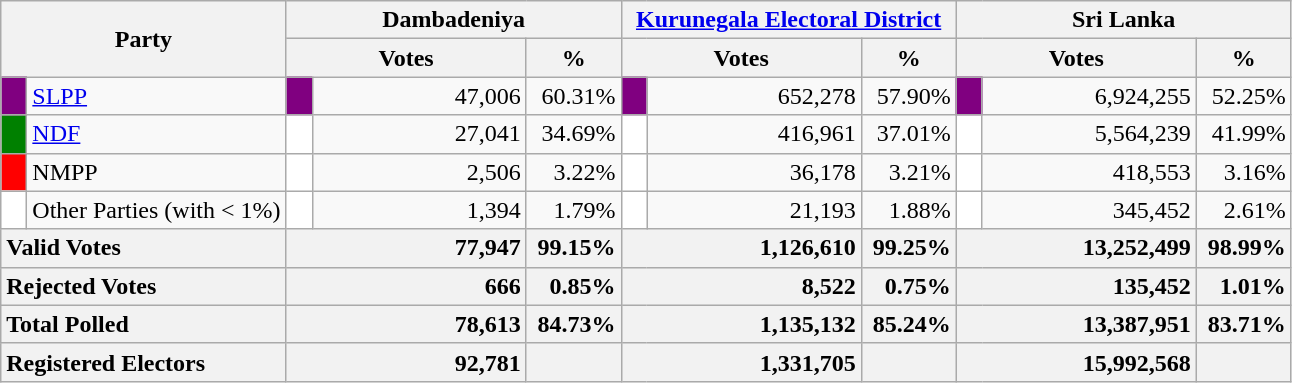<table class="wikitable">
<tr>
<th colspan="2" width="144px"rowspan="2">Party</th>
<th colspan="3" width="216px">Dambadeniya</th>
<th colspan="3" width="216px"><a href='#'>Kurunegala Electoral District</a></th>
<th colspan="3" width="216px">Sri Lanka</th>
</tr>
<tr>
<th colspan="2" width="144px">Votes</th>
<th>%</th>
<th colspan="2" width="144px">Votes</th>
<th>%</th>
<th colspan="2" width="144px">Votes</th>
<th>%</th>
</tr>
<tr>
<td style="background-color:purple;" width="10px"></td>
<td style="text-align:left;"><a href='#'>SLPP</a></td>
<td style="background-color:purple;" width="10px"></td>
<td style="text-align:right;">47,006</td>
<td style="text-align:right;">60.31%</td>
<td style="background-color:purple;" width="10px"></td>
<td style="text-align:right;">652,278</td>
<td style="text-align:right;">57.90%</td>
<td style="background-color:purple;" width="10px"></td>
<td style="text-align:right;">6,924,255</td>
<td style="text-align:right;">52.25%</td>
</tr>
<tr>
<td style="background-color:green;" width="10px"></td>
<td style="text-align:left;"><a href='#'>NDF</a></td>
<td style="background-color:white;" width="10px"></td>
<td style="text-align:right;">27,041</td>
<td style="text-align:right;">34.69%</td>
<td style="background-color:white;" width="10px"></td>
<td style="text-align:right;">416,961</td>
<td style="text-align:right;">37.01%</td>
<td style="background-color:white;" width="10px"></td>
<td style="text-align:right;">5,564,239</td>
<td style="text-align:right;">41.99%</td>
</tr>
<tr>
<td style="background-color:red;" width="10px"></td>
<td style="text-align:left;">NMPP</td>
<td style="background-color:white;" width="10px"></td>
<td style="text-align:right;">2,506</td>
<td style="text-align:right;">3.22%</td>
<td style="background-color:white;" width="10px"></td>
<td style="text-align:right;">36,178</td>
<td style="text-align:right;">3.21%</td>
<td style="background-color:white;" width="10px"></td>
<td style="text-align:right;">418,553</td>
<td style="text-align:right;">3.16%</td>
</tr>
<tr>
<td style="background-color:white;" width="10px"></td>
<td style="text-align:left;">Other Parties (with < 1%)</td>
<td style="background-color:white;" width="10px"></td>
<td style="text-align:right;">1,394</td>
<td style="text-align:right;">1.79%</td>
<td style="background-color:white;" width="10px"></td>
<td style="text-align:right;">21,193</td>
<td style="text-align:right;">1.88%</td>
<td style="background-color:white;" width="10px"></td>
<td style="text-align:right;">345,452</td>
<td style="text-align:right;">2.61%</td>
</tr>
<tr>
<th colspan="2" width="144px"style="text-align:left;">Valid Votes</th>
<th style="text-align:right;"colspan="2" width="144px">77,947</th>
<th style="text-align:right;">99.15%</th>
<th style="text-align:right;"colspan="2" width="144px">1,126,610</th>
<th style="text-align:right;">99.25%</th>
<th style="text-align:right;"colspan="2" width="144px">13,252,499</th>
<th style="text-align:right;">98.99%</th>
</tr>
<tr>
<th colspan="2" width="144px"style="text-align:left;">Rejected Votes</th>
<th style="text-align:right;"colspan="2" width="144px">666</th>
<th style="text-align:right;">0.85%</th>
<th style="text-align:right;"colspan="2" width="144px">8,522</th>
<th style="text-align:right;">0.75%</th>
<th style="text-align:right;"colspan="2" width="144px">135,452</th>
<th style="text-align:right;">1.01%</th>
</tr>
<tr>
<th colspan="2" width="144px"style="text-align:left;">Total Polled</th>
<th style="text-align:right;"colspan="2" width="144px">78,613</th>
<th style="text-align:right;">84.73%</th>
<th style="text-align:right;"colspan="2" width="144px">1,135,132</th>
<th style="text-align:right;">85.24%</th>
<th style="text-align:right;"colspan="2" width="144px">13,387,951</th>
<th style="text-align:right;">83.71%</th>
</tr>
<tr>
<th colspan="2" width="144px"style="text-align:left;">Registered Electors</th>
<th style="text-align:right;"colspan="2" width="144px">92,781</th>
<th></th>
<th style="text-align:right;"colspan="2" width="144px">1,331,705</th>
<th></th>
<th style="text-align:right;"colspan="2" width="144px">15,992,568</th>
<th></th>
</tr>
</table>
